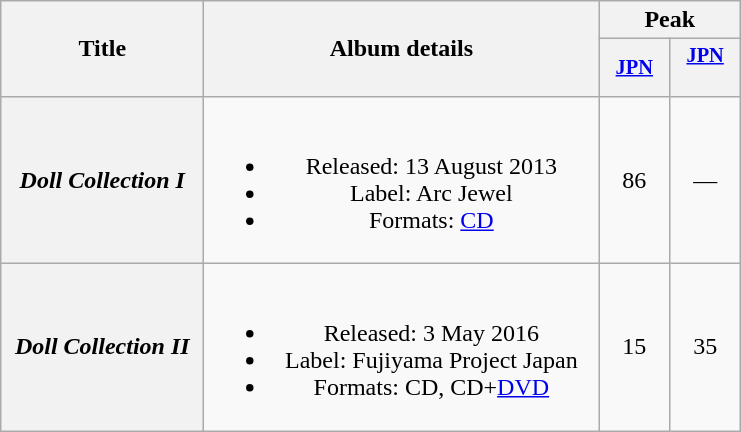<table class="wikitable plainrowheaders" style="text-align:center;">
<tr>
<th scope="col" rowspan="2" style="width:8em;">Title</th>
<th scope="col" rowspan="2" style="width:16em;">Album details</th>
<th scope="col" colspan="2">Peak</th>
</tr>
<tr>
<th scope="col" style="width:3em;font-size:85%;"><a href='#'>JPN</a><br></th>
<th scope="col" style="width:3em;font-size:85%;"><a href='#'>JPN</a><br><br></th>
</tr>
<tr>
<th scope="row"><em>Doll Collection I</em></th>
<td><br><ul><li>Released: 13 August 2013</li><li>Label: Arc Jewel</li><li>Formats: <a href='#'>CD</a></li></ul></td>
<td>86</td>
<td>—</td>
</tr>
<tr>
<th scope="row"><em>Doll Collection II</em></th>
<td><br><ul><li>Released: 3 May 2016</li><li>Label: Fujiyama Project Japan</li><li>Formats: CD, CD+<a href='#'>DVD</a></li></ul></td>
<td>15</td>
<td>35</td>
</tr>
</table>
